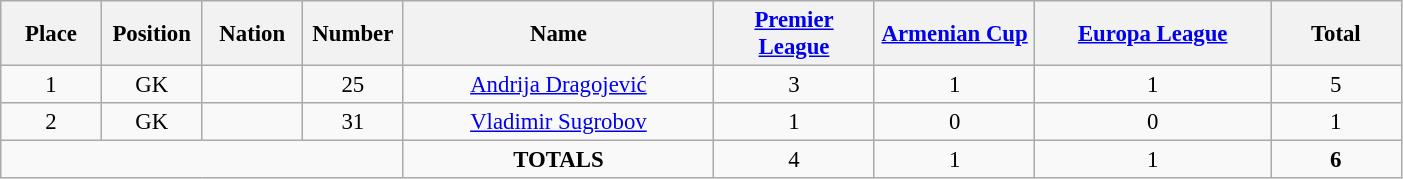<table class="wikitable" style="font-size: 95%; text-align: center;">
<tr>
<th width=60>Place</th>
<th width=60>Position</th>
<th width=60>Nation</th>
<th width=60>Number</th>
<th width=200>Name</th>
<th width=100><a href='#'>Premier League</a></th>
<th width=100><a href='#'>Armenian Cup</a></th>
<th width=150><a href='#'>Europa League</a></th>
<th width=80><strong>Total</strong></th>
</tr>
<tr>
<td>1</td>
<td>GK</td>
<td></td>
<td>25</td>
<td><a href='#'>Andrija Dragojević</a></td>
<td>3</td>
<td>1</td>
<td>1</td>
<td>5</td>
</tr>
<tr>
<td>2</td>
<td>GK</td>
<td></td>
<td>31</td>
<td><a href='#'>Vladimir Sugrobov</a></td>
<td>1</td>
<td>0</td>
<td>0</td>
<td>1</td>
</tr>
<tr>
<td colspan="4"></td>
<td><strong>TOTALS</strong></td>
<td>4</td>
<td>1</td>
<td>1</td>
<td><strong>6</strong></td>
</tr>
</table>
